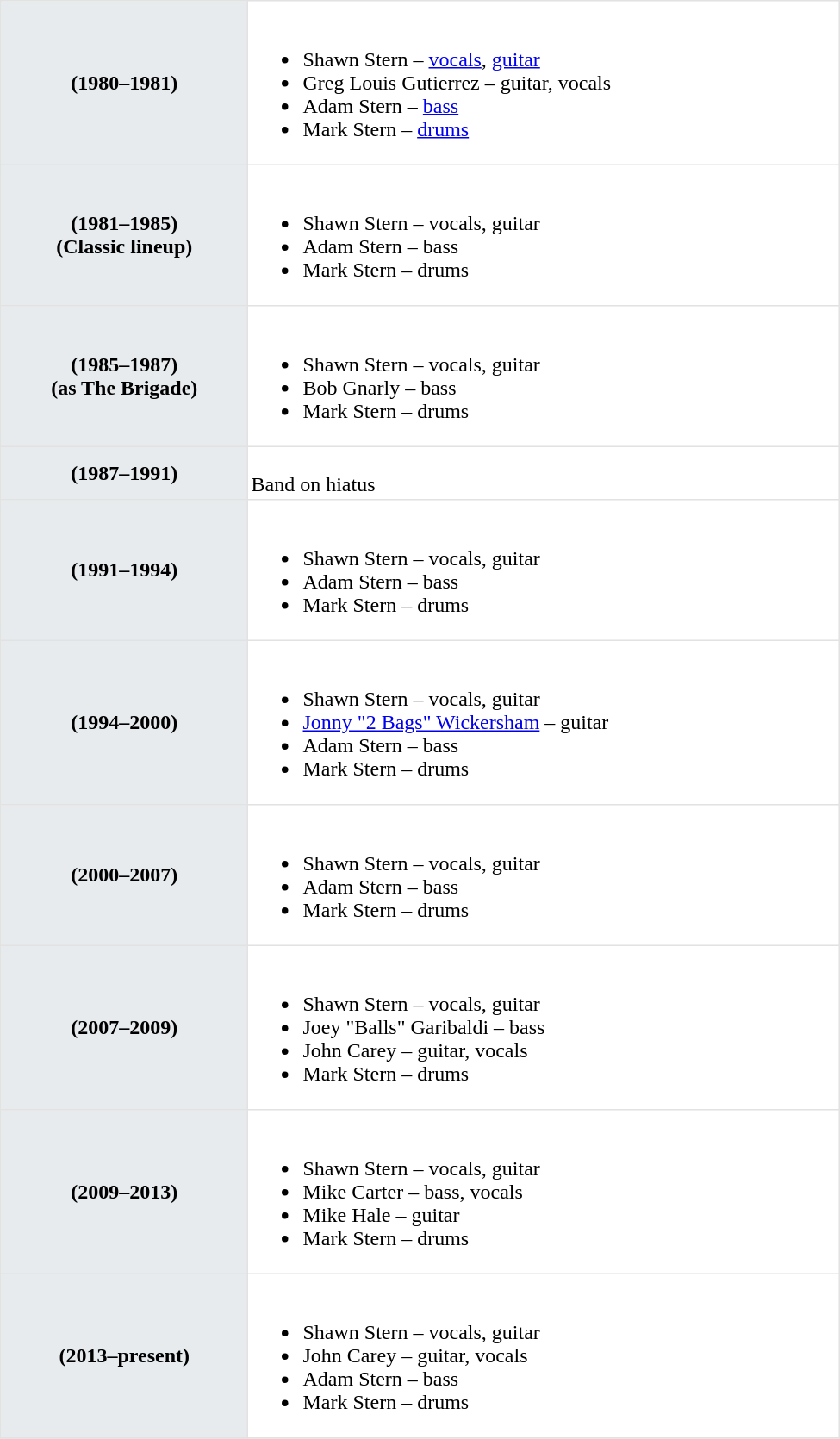<table class="toccolours"  border=1 cellpadding=2 cellspacing=0 style="float: center; width: 650px; margin: 0 0 1em 1em; border-collapse: collapse; border: 1px solid #E2E2E2;">
<tr>
<th bgcolor="#E7EBEE">(1980–1981)</th>
<td><br><ul><li>Shawn Stern – <a href='#'>vocals</a>, <a href='#'>guitar</a></li><li>Greg Louis Gutierrez – guitar, vocals</li><li>Adam Stern – <a href='#'>bass</a></li><li>Mark Stern – <a href='#'>drums</a></li></ul></td>
</tr>
<tr>
<th bgcolor="#E7EBEE">(1981–1985)<br>(Classic lineup)</th>
<td><br><ul><li>Shawn Stern – vocals, guitar</li><li>Adam Stern – bass</li><li>Mark Stern – drums</li></ul></td>
</tr>
<tr>
<th bgcolor="#E7EBEE">(1985–1987)<br>(as The Brigade)</th>
<td><br><ul><li>Shawn Stern – vocals, guitar</li><li>Bob Gnarly – bass</li><li>Mark Stern – drums</li></ul></td>
</tr>
<tr>
<th bgcolor="#E7EBEE">(1987–1991)</th>
<td><br>Band on hiatus</td>
</tr>
<tr>
<th bgcolor="#E7EBEE">(1991–1994)</th>
<td><br><ul><li>Shawn Stern – vocals, guitar</li><li>Adam Stern – bass</li><li>Mark Stern – drums</li></ul></td>
</tr>
<tr>
<th bgcolor="#E7EBEE">(1994–2000)</th>
<td><br><ul><li>Shawn Stern – vocals, guitar</li><li><a href='#'>Jonny "2 Bags" Wickersham</a> – guitar</li><li>Adam Stern – bass</li><li>Mark Stern – drums</li></ul></td>
</tr>
<tr>
<th bgcolor="#E7EBEE">(2000–2007)</th>
<td><br><ul><li>Shawn Stern – vocals, guitar</li><li>Adam Stern – bass</li><li>Mark Stern – drums</li></ul></td>
</tr>
<tr>
<th bgcolor="#E7EBEE">(2007–2009)</th>
<td><br><ul><li>Shawn Stern – vocals, guitar</li><li>Joey "Balls" Garibaldi – bass</li><li>John Carey – guitar, vocals</li><li>Mark Stern – drums</li></ul></td>
</tr>
<tr>
<th bgcolor="#E7EBEE">(2009–2013)</th>
<td><br><ul><li>Shawn Stern – vocals, guitar</li><li>Mike Carter – bass, vocals</li><li>Mike Hale – guitar</li><li>Mark Stern – drums</li></ul></td>
</tr>
<tr>
<th bgcolor="#E7EBEE">(2013–present)</th>
<td><br><ul><li>Shawn Stern – vocals, guitar</li><li>John Carey – guitar, vocals</li><li>Adam Stern – bass</li><li>Mark Stern – drums</li></ul></td>
</tr>
<tr>
</tr>
</table>
